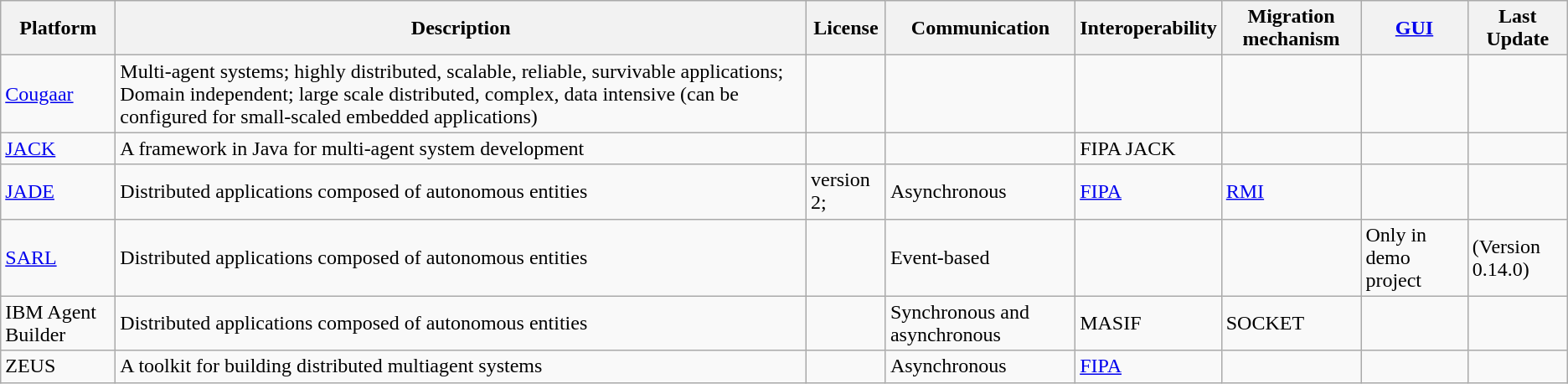<table class="wikitable sortable sort-under">
<tr>
<th>Platform</th>
<th>Description</th>
<th>License</th>
<th>Communication</th>
<th>Interoperability</th>
<th>Migration mechanism</th>
<th><a href='#'>GUI</a></th>
<th>Last Update</th>
</tr>
<tr>
<td><a href='#'>Cougaar</a></td>
<td>Multi-agent systems; highly distributed, scalable, reliable, survivable applications; Domain independent; large scale distributed, complex, data intensive (can be configured for small-scaled embedded applications)</td>
<td></td>
<td></td>
<td></td>
<td></td>
<td></td>
<td> </td>
</tr>
<tr>
<td><a href='#'>JACK</a></td>
<td>A framework in Java for multi-agent system development</td>
<td></td>
<td></td>
<td>FIPA JACK</td>
<td></td>
<td></td>
<td> </td>
</tr>
<tr>
<td><a href='#'>JADE</a></td>
<td>Distributed applications composed of autonomous entities</td>
<td> version 2;</td>
<td>Asynchronous</td>
<td><a href='#'>FIPA</a></td>
<td><a href='#'>RMI</a></td>
<td></td>
<td></td>
</tr>
<tr>
<td><a href='#'>SARL</a></td>
<td>Distributed applications composed of autonomous entities</td>
<td></td>
<td>Event-based</td>
<td></td>
<td></td>
<td>Only in demo project</td>
<td> (Version 0.14.0)</td>
</tr>
<tr>
<td>IBM Agent Builder</td>
<td>Distributed applications composed of autonomous entities</td>
<td></td>
<td>Synchronous and asynchronous</td>
<td>MASIF</td>
<td>SOCKET</td>
<td></td>
<td> </td>
</tr>
<tr>
<td> ZEUS</td>
<td>A toolkit for building distributed multiagent systems</td>
<td></td>
<td>Asynchronous</td>
<td><a href='#'>FIPA</a></td>
<td></td>
<td></td>
<td> </td>
</tr>
</table>
